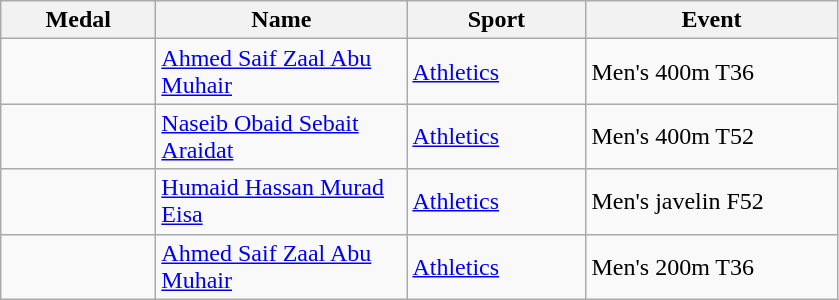<table class="wikitable">
<tr>
<th style="width:6em">Medal</th>
<th style="width:10em">Name</th>
<th style="width:7em">Sport</th>
<th style="width:10em">Event</th>
</tr>
<tr>
<td></td>
<td><a href='#'>Ahmed Saif Zaal Abu Muhair</a></td>
<td><a href='#'>Athletics</a></td>
<td>Men's 400m T36</td>
</tr>
<tr>
<td></td>
<td><a href='#'>Naseib Obaid Sebait Araidat</a></td>
<td><a href='#'>Athletics</a></td>
<td>Men's 400m T52</td>
</tr>
<tr>
<td></td>
<td><a href='#'>Humaid Hassan Murad Eisa</a></td>
<td><a href='#'>Athletics</a></td>
<td>Men's javelin F52</td>
</tr>
<tr>
<td></td>
<td><a href='#'>Ahmed Saif Zaal Abu Muhair</a></td>
<td><a href='#'>Athletics</a></td>
<td>Men's 200m T36</td>
</tr>
</table>
